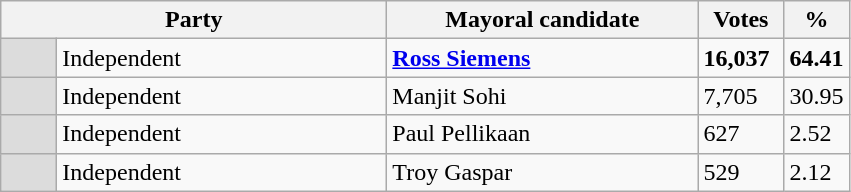<table class="wikitable">
<tr>
<th width="250px" colspan="2">Party</th>
<th width="200px">Mayoral candidate</th>
<th width="50px">Votes</th>
<th width="30px">%</th>
</tr>
<tr>
<td style="background:gainsboro" width="30px"><strong> </strong></td>
<td>Independent</td>
<td><strong><a href='#'>Ross Siemens</a></strong> </td>
<td><strong>16,037</strong></td>
<td><strong>64.41</strong></td>
</tr>
<tr>
<td style="background:gainsboro" width="30px"><strong> </strong></td>
<td>Independent</td>
<td>Manjit Sohi</td>
<td>7,705</td>
<td>30.95</td>
</tr>
<tr>
<td style="background:gainsboro" width="30px"><strong> </strong></td>
<td>Independent</td>
<td>Paul Pellikaan</td>
<td>627</td>
<td>2.52</td>
</tr>
<tr>
<td style="background:gainsboro" width="30px"><strong> </strong></td>
<td>Independent</td>
<td>Troy Gaspar</td>
<td>529</td>
<td>2.12</td>
</tr>
</table>
